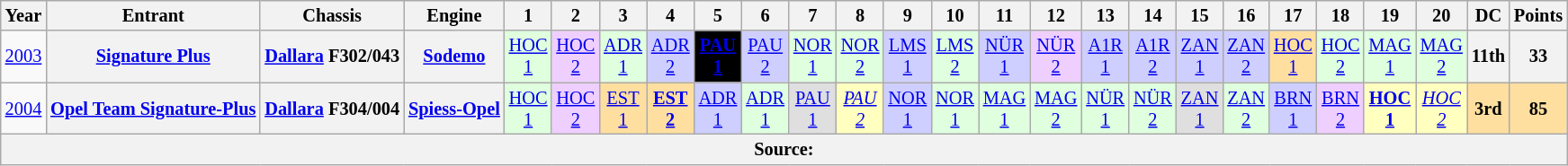<table class="wikitable" style="text-align:center; font-size:85%">
<tr>
<th>Year</th>
<th>Entrant</th>
<th>Chassis</th>
<th>Engine</th>
<th>1</th>
<th>2</th>
<th>3</th>
<th>4</th>
<th>5</th>
<th>6</th>
<th>7</th>
<th>8</th>
<th>9</th>
<th>10</th>
<th>11</th>
<th>12</th>
<th>13</th>
<th>14</th>
<th>15</th>
<th>16</th>
<th>17</th>
<th>18</th>
<th>19</th>
<th>20</th>
<th>DC</th>
<th>Points</th>
</tr>
<tr>
<td><a href='#'>2003</a></td>
<th nowrap><a href='#'>Signature Plus</a></th>
<th nowrap><a href='#'>Dallara</a> F302/043</th>
<th><a href='#'>Sodemo</a></th>
<td style="background:#DFFFDF;"><a href='#'>HOC<br>1</a><br></td>
<td style="background:#EFCFFF;"><a href='#'>HOC<br>2</a><br></td>
<td style="background:#DFFFDF;"><a href='#'>ADR<br>1</a><br></td>
<td style="background:#CFCFFF;"><a href='#'>ADR<br>2</a><br></td>
<td style="background:#000000; color:white"><strong><a href='#'><span>PAU<br>1</span></a></strong><br></td>
<td style="background:#CFCFFF;"><a href='#'>PAU<br>2</a><br></td>
<td style="background:#DFFFDF;"><a href='#'>NOR<br>1</a><br></td>
<td style="background:#DFFFDF;"><a href='#'>NOR<br>2</a><br></td>
<td style="background:#CFCFFF;"><a href='#'>LMS<br>1</a><br></td>
<td style="background:#DFFFDF;"><a href='#'>LMS<br>2</a><br></td>
<td style="background:#CFCFFF;"><a href='#'>NÜR<br>1</a><br></td>
<td style="background:#EFCFFF;"><a href='#'>NÜR<br>2</a><br></td>
<td style="background:#CFCFFF;"><a href='#'>A1R<br>1</a><br></td>
<td style="background:#CFCFFF;"><a href='#'>A1R<br>2</a><br></td>
<td style="background:#CFCFFF;"><a href='#'>ZAN<br>1</a><br></td>
<td style="background:#CFCFFF;"><a href='#'>ZAN<br>2</a><br></td>
<td style="background:#FFDF9F;"><a href='#'>HOC<br>1</a><br></td>
<td style="background:#DFFFDF;"><a href='#'>HOC<br>2</a><br></td>
<td style="background:#DFFFDF;"><a href='#'>MAG<br>1</a><br></td>
<td style="background:#DFFFDF;"><a href='#'>MAG<br>2</a><br></td>
<th>11th</th>
<th>33</th>
</tr>
<tr>
<td><a href='#'>2004</a></td>
<th nowrap><a href='#'>Opel Team Signature-Plus</a></th>
<th nowrap><a href='#'>Dallara</a> F304/004</th>
<th nowrap><a href='#'>Spiess-Opel</a></th>
<td style="background:#DFFFDF;"><a href='#'>HOC<br>1</a><br></td>
<td style="background:#EFCFFF;"><a href='#'>HOC<br>2</a><br></td>
<td style="background:#FFDF9F;"><a href='#'>EST<br>1</a><br></td>
<td style="background:#FFDF9F;"><strong><a href='#'>EST<br>2</a></strong><br></td>
<td style="background:#CFCFFF;"><a href='#'>ADR<br>1</a><br></td>
<td style="background:#DFFFDF;"><a href='#'>ADR<br>1</a><br></td>
<td style="background:#DFDFDF;"><a href='#'>PAU<br>1</a><br></td>
<td style="background:#FFFFBF;"><em><a href='#'>PAU<br>2</a></em><br></td>
<td style="background:#CFCFFF;"><a href='#'>NOR<br>1</a><br></td>
<td style="background:#DFFFDF;"><a href='#'>NOR<br>1</a><br></td>
<td style="background:#DFFFDF;"><a href='#'>MAG<br>1</a><br></td>
<td style="background:#DFFFDF;"><a href='#'>MAG<br>2</a><br></td>
<td style="background:#DFFFDF;"><a href='#'>NÜR<br>1</a><br></td>
<td style="background:#DFFFDF;"><a href='#'>NÜR<br>2</a><br></td>
<td style="background:#DFDFDF;"><a href='#'>ZAN<br>1</a><br></td>
<td style="background:#DFFFDF;"><a href='#'>ZAN<br>2</a><br></td>
<td style="background:#CFCFFF;"><a href='#'>BRN<br>1</a><br></td>
<td style="background:#EFCFFF;"><a href='#'>BRN<br>2</a><br></td>
<td style="background:#FFFFBF;"><strong><a href='#'>HOC<br>1</a></strong><br></td>
<td style="background:#FFFFBF;"><em><a href='#'>HOC<br>2</a></em><br></td>
<td style="background:#FFDF9F;"><strong>3rd</strong></td>
<td style="background:#FFDF9F;"><strong>85</strong></td>
</tr>
<tr>
<th colspan="26">Source:</th>
</tr>
</table>
